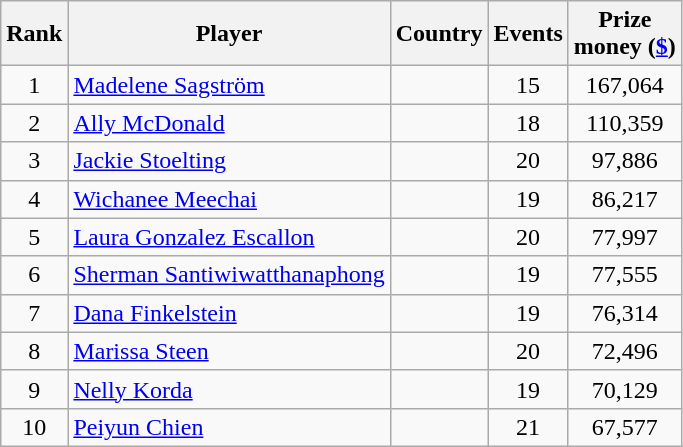<table class="wikitable" style="text-align:center">
<tr>
<th>Rank</th>
<th>Player</th>
<th>Country</th>
<th>Events</th>
<th>Prize <br>money (<a href='#'>$</a>)</th>
</tr>
<tr>
<td>1</td>
<td align=left><a href='#'>Madelene Sagström</a></td>
<td align=left></td>
<td>15</td>
<td>167,064</td>
</tr>
<tr>
<td>2</td>
<td align=left><a href='#'>Ally McDonald</a></td>
<td align=left></td>
<td>18</td>
<td>110,359</td>
</tr>
<tr>
<td>3</td>
<td align=left><a href='#'>Jackie Stoelting</a></td>
<td align=left></td>
<td>20</td>
<td>97,886</td>
</tr>
<tr>
<td>4</td>
<td align=left><a href='#'>Wichanee Meechai</a></td>
<td align=left></td>
<td>19</td>
<td>86,217</td>
</tr>
<tr>
<td>5</td>
<td align=left><a href='#'>Laura Gonzalez Escallon</a></td>
<td align=left></td>
<td>20</td>
<td>77,997</td>
</tr>
<tr>
<td>6</td>
<td align=left><a href='#'>Sherman Santiwiwatthanaphong</a></td>
<td align=left></td>
<td>19</td>
<td>77,555</td>
</tr>
<tr>
<td>7</td>
<td align=left><a href='#'>Dana Finkelstein</a></td>
<td align=left></td>
<td>19</td>
<td>76,314</td>
</tr>
<tr>
<td>8</td>
<td align=left><a href='#'>Marissa Steen</a></td>
<td align=left></td>
<td>20</td>
<td>72,496</td>
</tr>
<tr>
<td>9</td>
<td align=left><a href='#'>Nelly Korda</a></td>
<td align=left></td>
<td>19</td>
<td>70,129</td>
</tr>
<tr>
<td>10</td>
<td align=left><a href='#'>Peiyun Chien</a></td>
<td align=left></td>
<td>21</td>
<td>67,577</td>
</tr>
</table>
